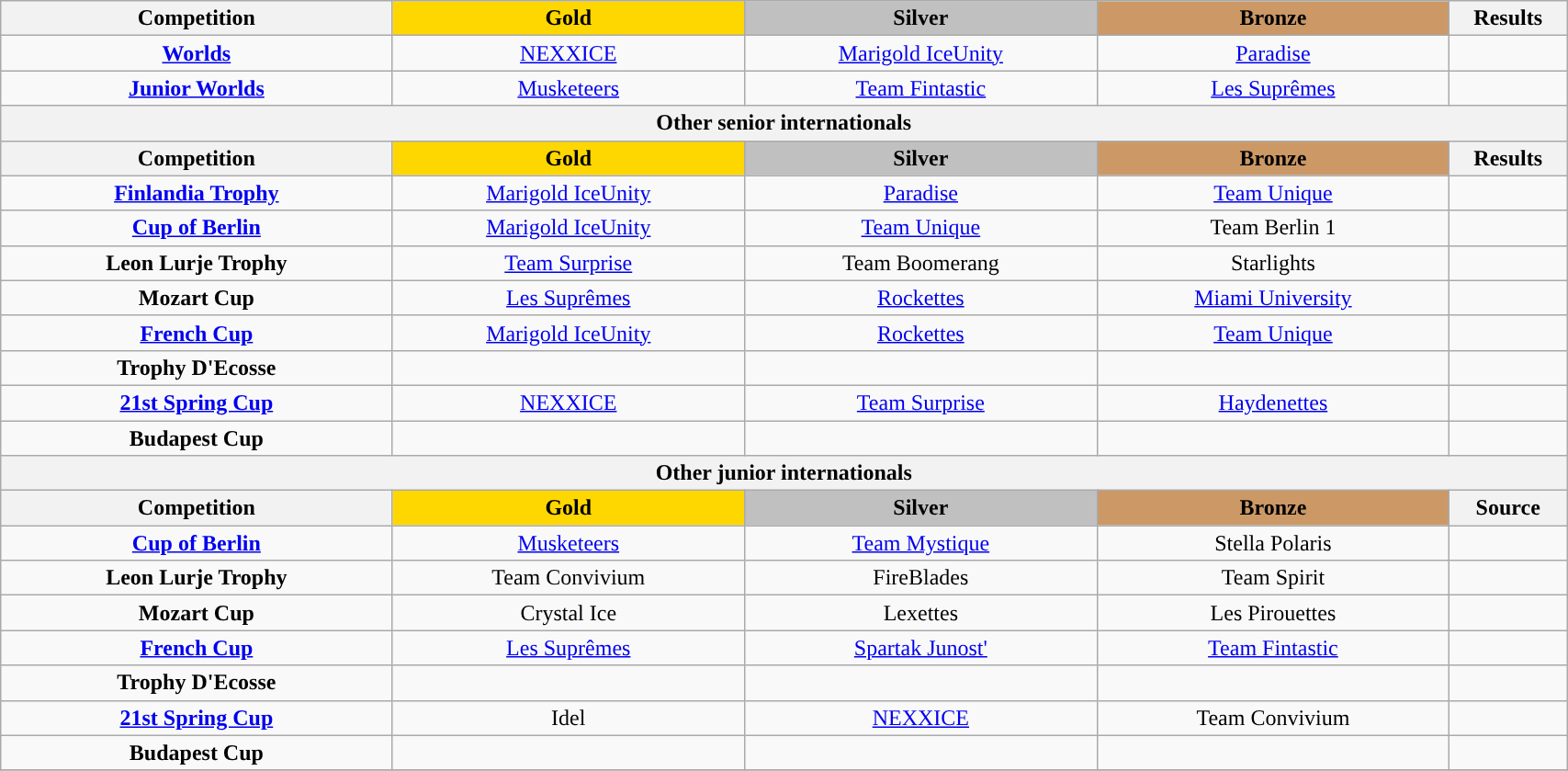<table class="wikitable" style="text-align:center; width:90%;">
<tr>
<th scope="col" style="text-align:center; width:25%;">Competition</th>
<td scope="col" style="text-align:center; width:22.5%; background:gold"><strong>Gold</strong></td>
<td scope="col" style="text-align:center; width:22.5%; background:silver"><strong>Silver</strong></td>
<td scope="col" style="text-align:center; width:22.5%; background:#c96"><strong>Bronze</strong></td>
<th scope="col" style="text-align:center; width:7.5%;">Results</th>
</tr>
<tr>
<td align="center"><strong><a href='#'>Worlds</a></strong></td>
<td> <a href='#'>NEXXICE</a></td>
<td> <a href='#'>Marigold IceUnity</a></td>
<td> <a href='#'>Paradise</a></td>
<td align="center"></td>
</tr>
<tr>
<td align="center"><strong><a href='#'>Junior Worlds</a></strong></td>
<td> <a href='#'>Musketeers</a></td>
<td> <a href='#'>Team Fintastic</a></td>
<td> <a href='#'>Les Suprêmes</a></td>
<td align="center"></td>
</tr>
<tr>
<th colspan=5>Other senior internationals</th>
</tr>
<tr>
<th scope="col" style="text-align:center; width:25%;">Competition</th>
<td scope="col" style="text-align:center; width:22.5%; background:gold"><strong>Gold</strong></td>
<td scope="col" style="text-align:center; width:22.5%; background:silver"><strong>Silver</strong></td>
<td scope="col" style="text-align:center; width:22.5%; background:#c96"><strong>Bronze</strong></td>
<th scope="col" style="text-align:center; width:7.5%;">Results</th>
</tr>
<tr>
<td align="center"><strong><a href='#'>Finlandia Trophy</a></strong></td>
<td> <a href='#'>Marigold IceUnity</a></td>
<td> <a href='#'>Paradise</a></td>
<td> <a href='#'>Team Unique</a></td>
<td align="center"></td>
</tr>
<tr>
<td align="center"><strong><a href='#'>Cup of Berlin</a></strong></td>
<td> <a href='#'>Marigold IceUnity</a></td>
<td> <a href='#'>Team Unique</a></td>
<td> Team Berlin 1</td>
<td align="center"></td>
</tr>
<tr>
<td align="center"><strong>Leon Lurje Trophy</strong></td>
<td> <a href='#'>Team Surprise</a></td>
<td> Team Boomerang</td>
<td> Starlights</td>
<td align="center"></td>
</tr>
<tr>
<td align="center"><strong>Mozart Cup</strong></td>
<td> <a href='#'>Les Suprêmes</a></td>
<td> <a href='#'>Rockettes</a></td>
<td> <a href='#'>Miami University</a></td>
<td align="center"></td>
</tr>
<tr>
<td align="center"><strong><a href='#'>French Cup</a></strong></td>
<td> <a href='#'>Marigold IceUnity</a></td>
<td> <a href='#'>Rockettes</a></td>
<td> <a href='#'>Team Unique</a></td>
<td align="center"></td>
</tr>
<tr>
<td align="center"><strong>Trophy D'Ecosse</strong></td>
<td></td>
<td></td>
<td></td>
<td align="center"></td>
</tr>
<tr>
<td align="center"><strong><a href='#'>21st Spring Cup</a></strong></td>
<td> <a href='#'>NEXXICE</a></td>
<td> <a href='#'>Team Surprise</a></td>
<td> <a href='#'>Haydenettes</a></td>
<td align="center"></td>
</tr>
<tr>
<td align="center"><strong>Budapest Cup</strong></td>
<td></td>
<td></td>
<td></td>
<td align="center"></td>
</tr>
<tr>
<th colspan=5>Other junior internationals</th>
</tr>
<tr>
<th>Competition</th>
<td align=center bgcolor=gold><strong>Gold</strong></td>
<td align=center bgcolor=silver><strong>Silver</strong></td>
<td align=center bgcolor=cc9966><strong>Bronze</strong></td>
<th>Source</th>
</tr>
<tr>
<td align="center"><strong><a href='#'>Cup of Berlin</a></strong></td>
<td> <a href='#'>Musketeers</a></td>
<td> <a href='#'>Team Mystique</a></td>
<td> Stella Polaris</td>
<td align="center"></td>
</tr>
<tr>
<td align="center"><strong>Leon Lurje Trophy</strong></td>
<td> Team Convivium</td>
<td> FireBlades</td>
<td> Team Spirit</td>
<td align="center"></td>
</tr>
<tr>
<td align="center"><strong>Mozart Cup</strong></td>
<td> Crystal Ice</td>
<td> Lexettes</td>
<td> Les Pirouettes</td>
<td align="center"></td>
</tr>
<tr>
<td align="center"><strong><a href='#'>French Cup</a></strong></td>
<td> <a href='#'>Les Suprêmes</a></td>
<td> <a href='#'>Spartak Junost'</a></td>
<td> <a href='#'>Team Fintastic</a></td>
<td align="center"></td>
</tr>
<tr>
<td align="center"><strong>Trophy D'Ecosse</strong></td>
<td></td>
<td></td>
<td></td>
<td align="center"></td>
</tr>
<tr>
<td align="center"><strong><a href='#'>21st Spring Cup</a></strong></td>
<td> Idel</td>
<td> <a href='#'>NEXXICE</a></td>
<td> Team Convivium</td>
<td align="center"></td>
</tr>
<tr>
<td align="center"><strong>Budapest Cup</strong></td>
<td></td>
<td></td>
<td></td>
<td align="center"></td>
</tr>
<tr>
</tr>
</table>
